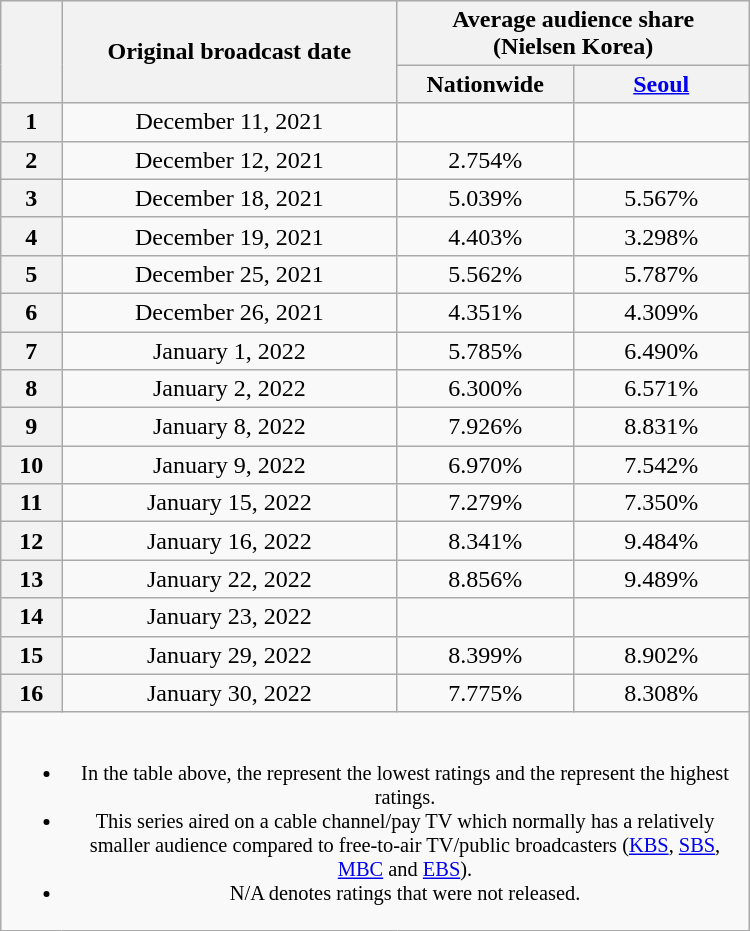<table class="wikitable" style="text-align:center; max-width:500px; margin-left: auto; margin-right: auto; border: none;">
<tr>
</tr>
<tr>
<th rowspan="2"></th>
<th rowspan="2">Original broadcast date</th>
<th colspan="2">Average audience share<br>(Nielsen Korea)</th>
</tr>
<tr>
<th width="110">Nationwide</th>
<th width="110"><a href='#'>Seoul</a></th>
</tr>
<tr>
<th>1</th>
<td>December 11, 2021</td>
<td> </td>
<td></td>
</tr>
<tr>
<th>2</th>
<td>December 12, 2021</td>
<td>2.754% </td>
<td> </td>
</tr>
<tr>
<th>3</th>
<td>December 18, 2021</td>
<td>5.039% </td>
<td>5.567% </td>
</tr>
<tr>
<th>4</th>
<td>December 19, 2021</td>
<td>4.403% </td>
<td>3.298% </td>
</tr>
<tr>
<th>5</th>
<td>December 25, 2021</td>
<td>5.562% </td>
<td>5.787% </td>
</tr>
<tr>
<th>6</th>
<td>December 26, 2021</td>
<td>4.351% </td>
<td>4.309% </td>
</tr>
<tr>
<th>7</th>
<td>January 1, 2022</td>
<td>5.785% </td>
<td>6.490% </td>
</tr>
<tr>
<th>8</th>
<td>January 2, 2022</td>
<td>6.300% </td>
<td>6.571% </td>
</tr>
<tr>
<th>9</th>
<td>January 8, 2022</td>
<td>7.926% </td>
<td>8.831% </td>
</tr>
<tr>
<th>10</th>
<td>January 9, 2022</td>
<td>6.970% </td>
<td>7.542% </td>
</tr>
<tr>
<th>11</th>
<td>January 15, 2022</td>
<td>7.279% </td>
<td>7.350% </td>
</tr>
<tr>
<th>12</th>
<td>January 16, 2022</td>
<td>8.341% </td>
<td>9.484% </td>
</tr>
<tr>
<th>13</th>
<td>January 22, 2022</td>
<td>8.856% </td>
<td>9.489% </td>
</tr>
<tr>
<th>14</th>
<td>January 23, 2022</td>
<td> </td>
<td> </td>
</tr>
<tr>
<th>15</th>
<td>January 29, 2022</td>
<td>8.399% </td>
<td>8.902% </td>
</tr>
<tr>
<th>16</th>
<td>January 30, 2022</td>
<td>7.775% </td>
<td>8.308% </td>
</tr>
<tr>
<td colspan="4" style="font-size:85%"><br><ul><li>In the table above, the <strong></strong> represent the lowest ratings and the <strong></strong> represent the highest ratings.</li><li>This series aired on a cable channel/pay TV which normally has a relatively smaller audience compared to free-to-air TV/public broadcasters (<a href='#'>KBS</a>, <a href='#'>SBS</a>, <a href='#'>MBC</a> and <a href='#'>EBS</a>).</li><li>N/A denotes ratings that were not released.</li></ul></td>
</tr>
</table>
